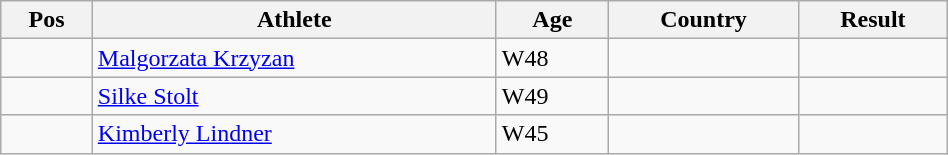<table class="wikitable"  style="text-align:center; width:50%;">
<tr>
<th>Pos</th>
<th>Athlete</th>
<th>Age</th>
<th>Country</th>
<th>Result</th>
</tr>
<tr>
<td align=center></td>
<td align=left><a href='#'>Malgorzata Krzyzan</a></td>
<td align=left>W48</td>
<td align=left></td>
<td></td>
</tr>
<tr>
<td align=center></td>
<td align=left><a href='#'>Silke Stolt</a></td>
<td align=left>W49</td>
<td align=left></td>
<td></td>
</tr>
<tr>
<td align=center></td>
<td align=left><a href='#'>Kimberly Lindner</a></td>
<td align=left>W45</td>
<td align=left></td>
<td></td>
</tr>
</table>
